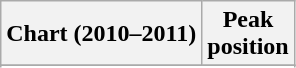<table class="wikitable sortable plainrowheaders" style="text-align:center">
<tr>
<th scope="col">Chart (2010–2011)</th>
<th scope="col">Peak<br> position</th>
</tr>
<tr>
</tr>
<tr>
</tr>
</table>
